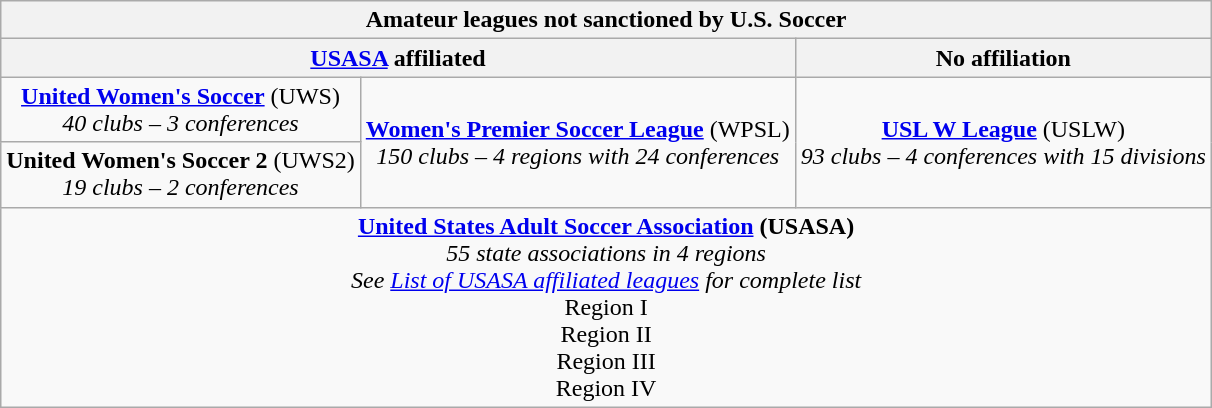<table class="wikitable" style="text-align:center;">
<tr>
<th colspan="3">Amateur leagues not sanctioned by U.S. Soccer</th>
</tr>
<tr>
<th colspan="2"><a href='#'>USASA</a> affiliated</th>
<th style="text-align:center;">No affiliation</th>
</tr>
<tr>
<td><strong><a href='#'>United Women's Soccer</a></strong> (UWS)<br><em>40 clubs – 3 conferences</em></td>
<td rowspan="2"><strong><a href='#'>Women's Premier Soccer League</a></strong> (WPSL)<br><em>150 clubs – 4 regions with 24 conferences</em></td>
<td rowspan="2"><strong><a href='#'>USL W League</a></strong> (USLW)<br><em>93 clubs – 4 conferences with 15 divisions</em></td>
</tr>
<tr>
<td><strong>United Women's Soccer 2</strong> (UWS2)<br><em>19 clubs – 2 conferences</em></td>
</tr>
<tr>
<td colspan="3"><strong><a href='#'>United States Adult Soccer Association</a> (USASA)</strong><br><em>55 state associations in 4 regions</em><br><em>See <a href='#'>List of USASA affiliated leagues</a> for complete list</em><br>Region I<br>Region II<br>Region III<br>Region IV</td>
</tr>
</table>
